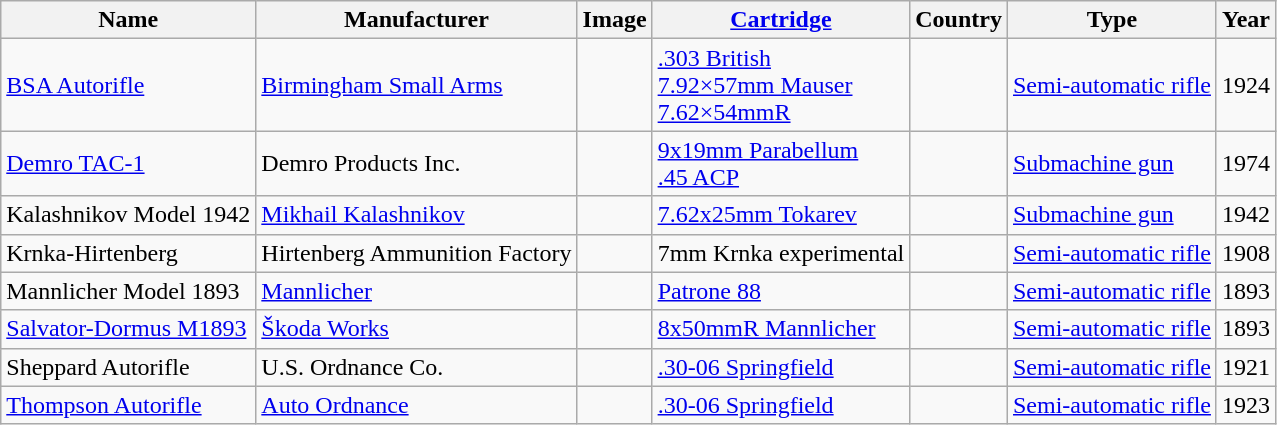<table class="wikitable sortable">
<tr>
<th>Name</th>
<th>Manufacturer</th>
<th class="unsortable">Image</th>
<th><a href='#'>Cartridge</a></th>
<th>Country</th>
<th>Type</th>
<th>Year</th>
</tr>
<tr>
<td><a href='#'>BSA Autorifle</a></td>
<td><a href='#'>Birmingham Small Arms</a></td>
<td></td>
<td><a href='#'>.303 British</a><br><a href='#'>7.92×57mm Mauser</a><br><a href='#'>7.62×54mmR</a></td>
<td></td>
<td><a href='#'>Semi-automatic rifle</a></td>
<td>1924</td>
</tr>
<tr>
<td><a href='#'>Demro TAC-1</a></td>
<td>Demro Products Inc.</td>
<td></td>
<td><a href='#'>9x19mm Parabellum</a><br><a href='#'>.45 ACP</a></td>
<td></td>
<td><a href='#'>Submachine gun</a></td>
<td>1974</td>
</tr>
<tr>
<td>Kalashnikov Model 1942</td>
<td><a href='#'>Mikhail Kalashnikov</a></td>
<td></td>
<td><a href='#'>7.62x25mm Tokarev</a></td>
<td></td>
<td><a href='#'>Submachine gun</a></td>
<td>1942</td>
</tr>
<tr>
<td>Krnka-Hirtenberg</td>
<td>Hirtenberg Ammunition Factory</td>
<td></td>
<td>7mm Krnka experimental</td>
<td></td>
<td><a href='#'>Semi-automatic rifle</a></td>
<td>1908</td>
</tr>
<tr>
<td>Mannlicher Model 1893</td>
<td><a href='#'>Mannlicher</a></td>
<td></td>
<td><a href='#'>Patrone 88</a></td>
<td></td>
<td><a href='#'>Semi-automatic rifle</a></td>
<td>1893</td>
</tr>
<tr>
<td><a href='#'>Salvator-Dormus M1893</a></td>
<td><a href='#'>Škoda Works</a></td>
<td></td>
<td><a href='#'>8x50mmR Mannlicher</a></td>
<td></td>
<td><a href='#'>Semi-automatic rifle</a></td>
<td>1893</td>
</tr>
<tr>
<td>Sheppard Autorifle</td>
<td>U.S. Ordnance Co.</td>
<td></td>
<td><a href='#'>.30-06 Springfield</a></td>
<td></td>
<td><a href='#'>Semi-automatic rifle</a></td>
<td>1921</td>
</tr>
<tr>
<td><a href='#'>Thompson Autorifle</a></td>
<td><a href='#'>Auto Ordnance</a></td>
<td></td>
<td><a href='#'>.30-06 Springfield</a></td>
<td></td>
<td><a href='#'>Semi-automatic rifle</a></td>
<td>1923</td>
</tr>
</table>
